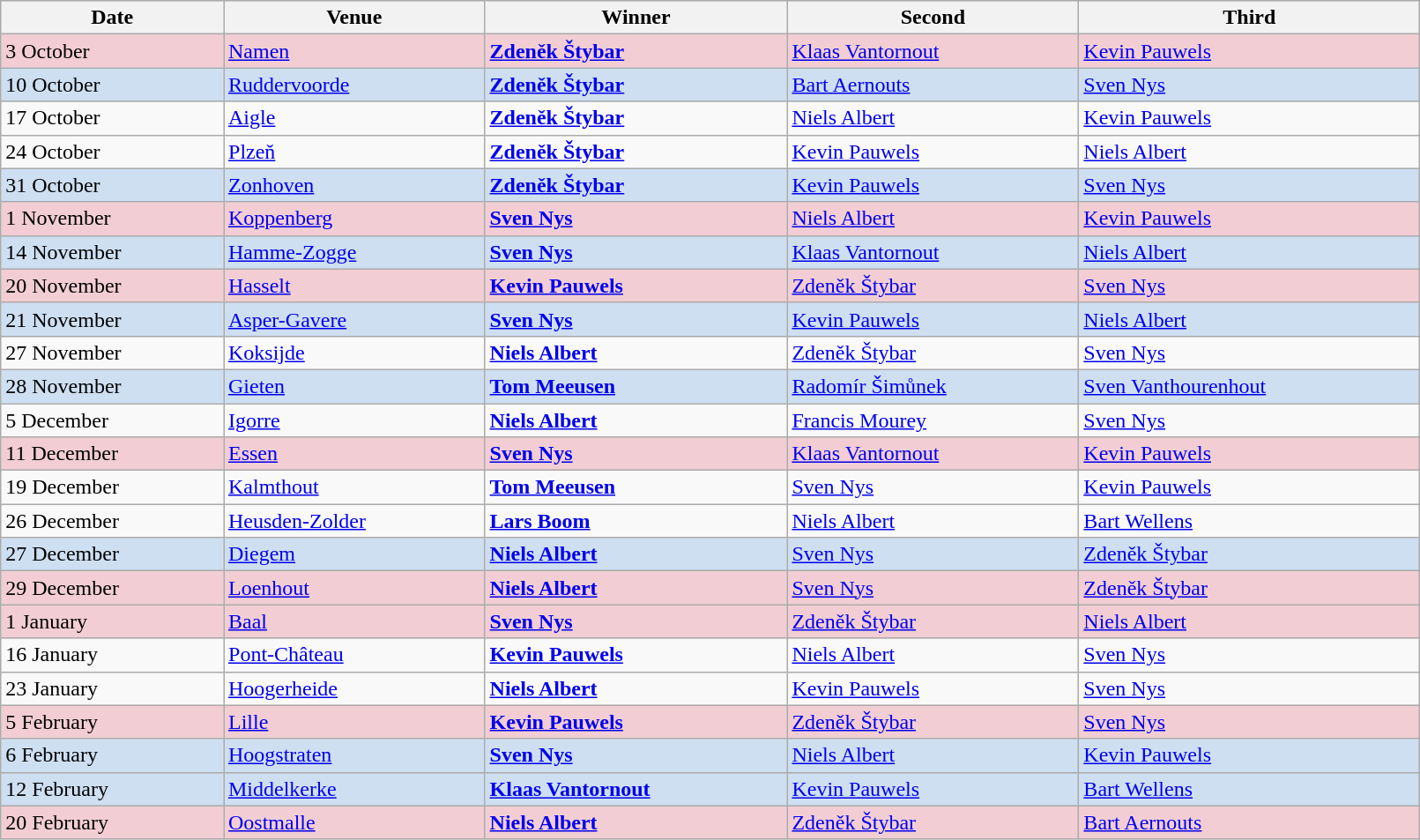<table class="wikitable" width=85%>
<tr bgcolor="#efefef">
<th>Date</th>
<th>Venue</th>
<th>Winner</th>
<th>Second</th>
<th>Third</th>
</tr>
<tr style= "background:#F2CED4;">
<td>3 October</td>
<td> <a href='#'>Namen</a></td>
<td><strong> <a href='#'>Zdeněk Štybar</a> </strong></td>
<td> <a href='#'>Klaas Vantornout</a></td>
<td> <a href='#'>Kevin Pauwels</a></td>
</tr>
<tr style= "background:#CEDFF2;">
<td>10 October</td>
<td> <a href='#'>Ruddervoorde</a></td>
<td><strong> <a href='#'>Zdeněk Štybar</a> </strong></td>
<td> <a href='#'>Bart Aernouts</a></td>
<td> <a href='#'>Sven Nys</a></td>
</tr>
<tr>
<td>17 October</td>
<td> <a href='#'>Aigle</a></td>
<td><strong> <a href='#'>Zdeněk Štybar</a> </strong></td>
<td> <a href='#'>Niels Albert</a></td>
<td> <a href='#'>Kevin Pauwels</a></td>
</tr>
<tr>
<td>24 October</td>
<td> <a href='#'>Plzeň</a></td>
<td><strong> <a href='#'>Zdeněk Štybar</a> </strong></td>
<td> <a href='#'>Kevin Pauwels</a></td>
<td> <a href='#'>Niels Albert</a></td>
</tr>
<tr style= "background:#CEDFF2;">
<td>31 October</td>
<td> <a href='#'>Zonhoven</a></td>
<td><strong> <a href='#'>Zdeněk Štybar</a> </strong></td>
<td> <a href='#'>Kevin Pauwels</a></td>
<td> <a href='#'>Sven Nys</a></td>
</tr>
<tr style= "background:#F2CED4;">
<td>1 November</td>
<td> <a href='#'>Koppenberg</a></td>
<td><strong> <a href='#'>Sven Nys</a> </strong></td>
<td> <a href='#'>Niels Albert</a></td>
<td> <a href='#'>Kevin Pauwels</a></td>
</tr>
<tr style= "background:#CEDFF2;">
<td>14 November</td>
<td> <a href='#'>Hamme-Zogge</a></td>
<td><strong> <a href='#'>Sven Nys</a> </strong></td>
<td> <a href='#'>Klaas Vantornout</a></td>
<td> <a href='#'>Niels Albert</a></td>
</tr>
<tr style= "background:#F2CED4;">
<td>20 November</td>
<td> <a href='#'>Hasselt</a></td>
<td><strong> <a href='#'>Kevin Pauwels</a> </strong></td>
<td> <a href='#'>Zdeněk Štybar</a></td>
<td> <a href='#'>Sven Nys</a></td>
</tr>
<tr style= "background:#CEDFF2;">
<td>21 November</td>
<td> <a href='#'>Asper-Gavere</a></td>
<td><strong> <a href='#'>Sven Nys</a> </strong></td>
<td> <a href='#'>Kevin Pauwels</a></td>
<td> <a href='#'>Niels Albert</a></td>
</tr>
<tr>
<td>27 November</td>
<td> <a href='#'>Koksijde</a></td>
<td><strong> <a href='#'>Niels Albert</a> </strong></td>
<td> <a href='#'>Zdeněk Štybar</a></td>
<td> <a href='#'>Sven Nys</a></td>
</tr>
<tr style= "background:#CEDFF2;">
<td>28 November</td>
<td> <a href='#'>Gieten</a></td>
<td><strong> <a href='#'>Tom Meeusen</a> </strong></td>
<td> <a href='#'>Radomír Šimůnek</a></td>
<td> <a href='#'>Sven Vanthourenhout</a></td>
</tr>
<tr>
<td>5 December</td>
<td> <a href='#'>Igorre</a></td>
<td><strong> <a href='#'>Niels Albert</a> </strong></td>
<td> <a href='#'>Francis Mourey</a></td>
<td> <a href='#'>Sven Nys</a></td>
</tr>
<tr style= "background:#F2CED4;">
<td>11 December</td>
<td> <a href='#'>Essen</a></td>
<td><strong> <a href='#'>Sven Nys</a> </strong></td>
<td> <a href='#'>Klaas Vantornout</a></td>
<td> <a href='#'>Kevin Pauwels</a></td>
</tr>
<tr>
<td>19 December</td>
<td> <a href='#'>Kalmthout</a></td>
<td><strong> <a href='#'>Tom Meeusen</a> </strong></td>
<td> <a href='#'>Sven Nys</a></td>
<td> <a href='#'>Kevin Pauwels</a></td>
</tr>
<tr>
<td>26 December</td>
<td> <a href='#'>Heusden-Zolder</a></td>
<td><strong> <a href='#'>Lars Boom</a> </strong></td>
<td> <a href='#'>Niels Albert</a></td>
<td> <a href='#'>Bart Wellens</a></td>
</tr>
<tr style= "background:#CEDFF2;">
<td>27 December</td>
<td> <a href='#'>Diegem</a></td>
<td><strong> <a href='#'>Niels Albert</a> </strong></td>
<td> <a href='#'>Sven Nys</a></td>
<td> <a href='#'>Zdeněk Štybar</a></td>
</tr>
<tr style= "background:#F2CED4;">
<td>29 December</td>
<td> <a href='#'>Loenhout</a></td>
<td><strong> <a href='#'>Niels Albert</a> </strong></td>
<td> <a href='#'>Sven Nys</a></td>
<td> <a href='#'>Zdeněk Štybar</a></td>
</tr>
<tr style= "background:#F2CED4;">
<td>1 January</td>
<td> <a href='#'>Baal</a></td>
<td><strong> <a href='#'>Sven Nys</a> </strong></td>
<td> <a href='#'>Zdeněk Štybar</a></td>
<td> <a href='#'>Niels Albert</a></td>
</tr>
<tr>
<td>16 January</td>
<td> <a href='#'>Pont-Château</a></td>
<td><strong> <a href='#'>Kevin Pauwels</a> </strong></td>
<td> <a href='#'>Niels Albert</a></td>
<td> <a href='#'>Sven Nys</a></td>
</tr>
<tr>
<td>23 January</td>
<td> <a href='#'>Hoogerheide</a></td>
<td><strong> <a href='#'>Niels Albert</a> </strong></td>
<td> <a href='#'>Kevin Pauwels</a></td>
<td> <a href='#'>Sven Nys</a></td>
</tr>
<tr style= "background:#F2CED4;">
<td>5 February</td>
<td> <a href='#'>Lille</a></td>
<td><strong> <a href='#'>Kevin Pauwels</a> </strong></td>
<td> <a href='#'>Zdeněk Štybar</a></td>
<td> <a href='#'>Sven Nys</a></td>
</tr>
<tr style= "background:#CEDFF2;">
<td>6 February</td>
<td> <a href='#'>Hoogstraten</a></td>
<td><strong> <a href='#'>Sven Nys</a> </strong></td>
<td> <a href='#'>Niels Albert</a></td>
<td> <a href='#'>Kevin Pauwels</a></td>
</tr>
<tr style= "background:#CEDFF2;">
<td>12 February</td>
<td> <a href='#'>Middelkerke</a></td>
<td><strong> <a href='#'>Klaas Vantornout</a> </strong></td>
<td> <a href='#'>Kevin Pauwels</a></td>
<td> <a href='#'>Bart Wellens</a></td>
</tr>
<tr style= "background:#F2CED4;">
<td>20 February</td>
<td> <a href='#'>Oostmalle</a></td>
<td><strong> <a href='#'>Niels Albert</a> </strong></td>
<td> <a href='#'>Zdeněk Štybar</a></td>
<td> <a href='#'>Bart Aernouts</a></td>
</tr>
</table>
